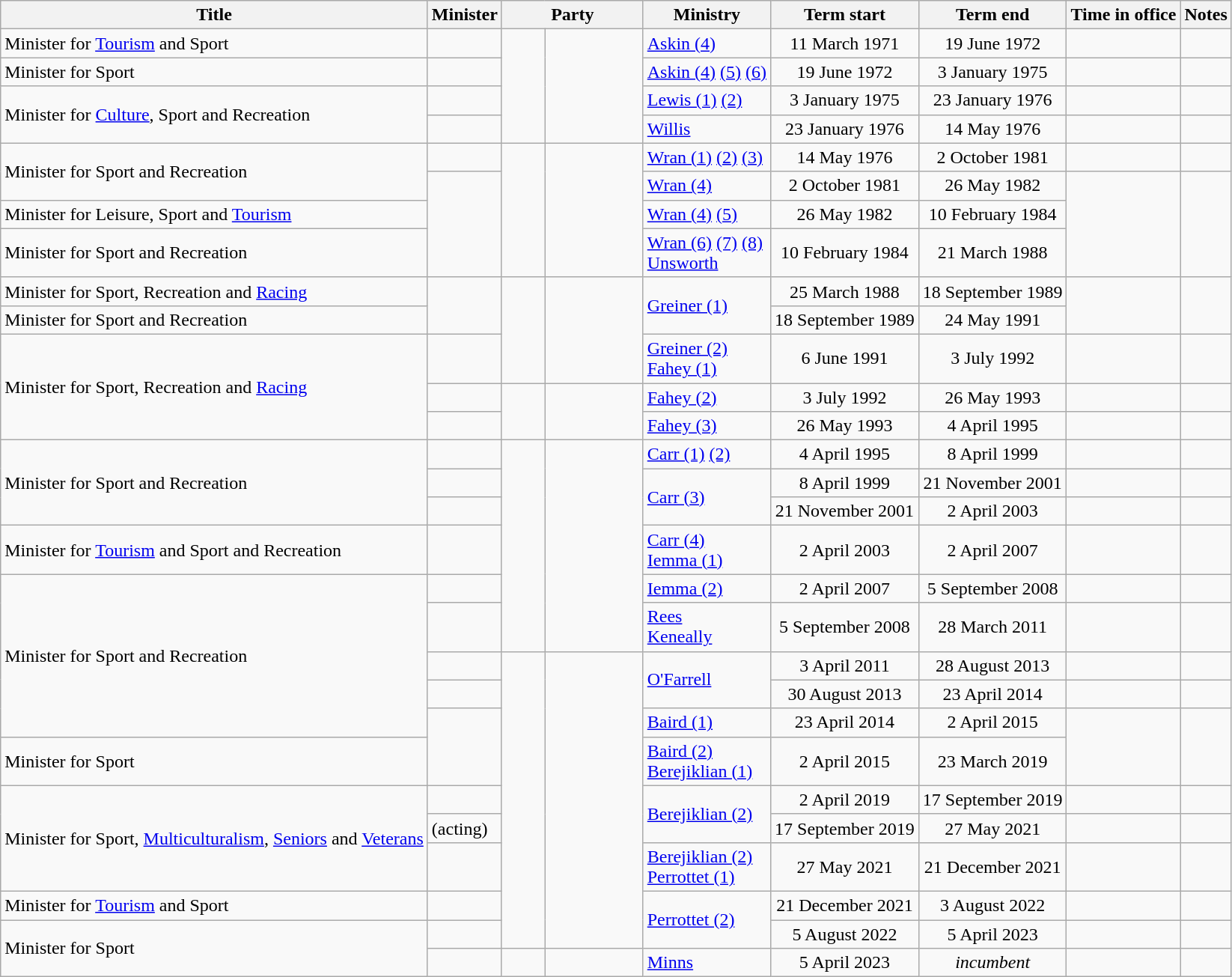<table class="wikitable sortable">
<tr>
<th>Title</th>
<th>Minister</th>
<th colspan=2>Party</th>
<th>Ministry</th>
<th data-sort-type="date">Term start</th>
<th data-sort-type=date>Term end</th>
<th>Time in office</th>
<th class="unsortable">Notes</th>
</tr>
<tr>
<td>Minister for <a href='#'>Tourism</a> and Sport</td>
<td></td>
<td rowspan=4 > </td>
<td rowspan=4 width=8%></td>
<td><a href='#'>Askin (4)</a></td>
<td align=center>11 March 1971</td>
<td align=center>19 June 1972</td>
<td align=right></td>
<td></td>
</tr>
<tr>
<td>Minister for Sport</td>
<td></td>
<td><a href='#'>Askin (4)</a> <a href='#'>(5)</a> <a href='#'>(6)</a></td>
<td align=center>19 June 1972</td>
<td align=center>3 January 1975</td>
<td align=right></td>
<td></td>
</tr>
<tr>
<td rowspan=2>Minister for <a href='#'>Culture</a>, Sport and Recreation</td>
<td></td>
<td><a href='#'>Lewis (1)</a> <a href='#'>(2)</a></td>
<td align=center>3 January 1975</td>
<td align=center>23 January 1976</td>
<td align=right></td>
<td></td>
</tr>
<tr>
<td></td>
<td><a href='#'>Willis</a></td>
<td align=center>23 January 1976</td>
<td align=center>14 May 1976</td>
<td align=right></td>
<td></td>
</tr>
<tr>
<td rowspan=2>Minister for Sport and Recreation</td>
<td></td>
<td rowspan=4 > </td>
<td rowspan=4></td>
<td><a href='#'>Wran (1)</a> <a href='#'>(2)</a> <a href='#'>(3)</a></td>
<td align=center>14 May 1976</td>
<td align=center>2 October 1981</td>
<td align=right></td>
<td></td>
</tr>
<tr>
<td rowspan=3></td>
<td><a href='#'>Wran (4)</a></td>
<td align=center>2 October 1981</td>
<td align=center>26 May 1982</td>
<td rowspan=3 align=right><strong></strong></td>
<td rowspan=3></td>
</tr>
<tr>
<td>Minister for Leisure, Sport and <a href='#'>Tourism</a></td>
<td><a href='#'>Wran (4)</a> <a href='#'>(5)</a></td>
<td align=center>26 May 1982</td>
<td align=center>10 February 1984</td>
</tr>
<tr>
<td>Minister for Sport and Recreation</td>
<td><a href='#'>Wran (6)</a> <a href='#'>(7)</a> <a href='#'>(8)</a><br><a href='#'>Unsworth</a></td>
<td align=center>10 February 1984</td>
<td align=center>21 March 1988</td>
</tr>
<tr>
<td>Minister for Sport, Recreation and <a href='#'>Racing</a></td>
<td rowspan=2></td>
<td rowspan=3 > </td>
<td rowspan=3></td>
<td rowspan=2><a href='#'>Greiner (1)</a></td>
<td align=center>25 March 1988</td>
<td align=center>18 September 1989</td>
<td rowspan=2 align=right></td>
<td rowspan=2></td>
</tr>
<tr>
<td>Minister for Sport and Recreation</td>
<td align=center>18 September 1989</td>
<td align=center>24 May 1991</td>
</tr>
<tr>
<td rowspan=3>Minister for Sport, Recreation and <a href='#'>Racing</a></td>
<td></td>
<td><a href='#'>Greiner (2)</a><br><a href='#'>Fahey (1)</a></td>
<td align=center>6 June 1991</td>
<td align=center>3 July 1992</td>
<td align=right></td>
<td></td>
</tr>
<tr>
<td></td>
<td rowspan=2 > </td>
<td rowspan=2></td>
<td><a href='#'>Fahey (2)</a></td>
<td align=center>3 July 1992</td>
<td align=center>26 May 1993</td>
<td align=right></td>
<td></td>
</tr>
<tr>
<td></td>
<td><a href='#'>Fahey (3)</a></td>
<td align=center>26 May 1993</td>
<td align=center>4 April 1995</td>
<td align=right></td>
<td></td>
</tr>
<tr>
<td rowspan=3>Minister for Sport and Recreation</td>
<td></td>
<td rowspan=6 > </td>
<td rowspan=6></td>
<td><a href='#'>Carr (1)</a> <a href='#'>(2)</a></td>
<td align=center>4 April 1995</td>
<td align=center>8 April 1999</td>
<td align=right></td>
<td></td>
</tr>
<tr>
<td></td>
<td rowspan=2><a href='#'>Carr (3)</a></td>
<td align=center>8 April 1999</td>
<td align=center>21 November 2001</td>
<td align=right></td>
<td></td>
</tr>
<tr>
<td></td>
<td align=center>21 November 2001</td>
<td align=center>2 April 2003</td>
<td align=right></td>
<td></td>
</tr>
<tr>
<td>Minister for <a href='#'>Tourism</a> and Sport and Recreation</td>
<td></td>
<td><a href='#'>Carr (4)</a><br><a href='#'>Iemma (1)</a></td>
<td align=center>2 April 2003</td>
<td align=center>2 April 2007</td>
<td align=right></td>
<td></td>
</tr>
<tr>
<td rowspan=5>Minister for Sport and Recreation</td>
<td></td>
<td><a href='#'>Iemma (2)</a></td>
<td align=center>2 April 2007</td>
<td align=center>5 September 2008</td>
<td align=right></td>
<td></td>
</tr>
<tr>
<td></td>
<td><a href='#'>Rees</a><br><a href='#'>Keneally</a></td>
<td align=center>5 September 2008</td>
<td align=center>28 March 2011</td>
<td align=right></td>
<td></td>
</tr>
<tr>
<td></td>
<td rowspan=9 > </td>
<td rowspan=9></td>
<td rowspan=2><a href='#'>O'Farrell</a></td>
<td align=center>3 April 2011</td>
<td align=center>28 August 2013</td>
<td align=right></td>
<td></td>
</tr>
<tr>
<td></td>
<td align=center>30 August 2013</td>
<td align=center>23 April 2014</td>
<td align=right></td>
<td></td>
</tr>
<tr>
<td rowspan=2></td>
<td><a href='#'>Baird (1)</a></td>
<td align=center>23 April 2014</td>
<td align=center>2 April 2015</td>
<td rowspan=2 align=right></td>
<td rowspan=2></td>
</tr>
<tr>
<td>Minister for Sport</td>
<td><a href='#'>Baird (2)</a><br><a href='#'>Berejiklian (1)</a></td>
<td align=center>2 April 2015</td>
<td align=center>23 March 2019</td>
</tr>
<tr>
<td rowspan=3>Minister for Sport, <a href='#'>Multiculturalism</a>, <a href='#'>Seniors</a> and <a href='#'>Veterans</a></td>
<td></td>
<td rowspan=2><a href='#'>Berejiklian (2)</a></td>
<td align=center>2 April 2019</td>
<td align=center>17 September 2019</td>
<td align=right></td>
<td></td>
</tr>
<tr>
<td> (acting)</td>
<td align=center>17 September 2019</td>
<td align=center>27 May 2021</td>
<td align=right></td>
<td></td>
</tr>
<tr>
<td></td>
<td><a href='#'>Berejiklian (2)</a><br><a href='#'>Perrottet (1)</a></td>
<td align=center>27 May 2021</td>
<td align=center>21 December 2021</td>
<td align=right></td>
<td></td>
</tr>
<tr>
<td>Minister for <a href='#'>Tourism</a> and Sport</td>
<td></td>
<td rowspan=2><a href='#'>Perrottet (2)</a></td>
<td align=center>21 December 2021</td>
<td align=center>3 August 2022</td>
<td align=right></td>
<td></td>
</tr>
<tr>
<td rowspan="2">Minister for Sport</td>
<td></td>
<td align=center>5 August 2022</td>
<td align=center>5 April 2023</td>
<td align=right></td>
<td></td>
</tr>
<tr>
<td></td>
<td> </td>
<td></td>
<td><a href='#'>Minns</a></td>
<td align=center>5 April 2023</td>
<td align=center><em>incumbent</em></td>
<td align=right></td>
<td></td>
</tr>
</table>
